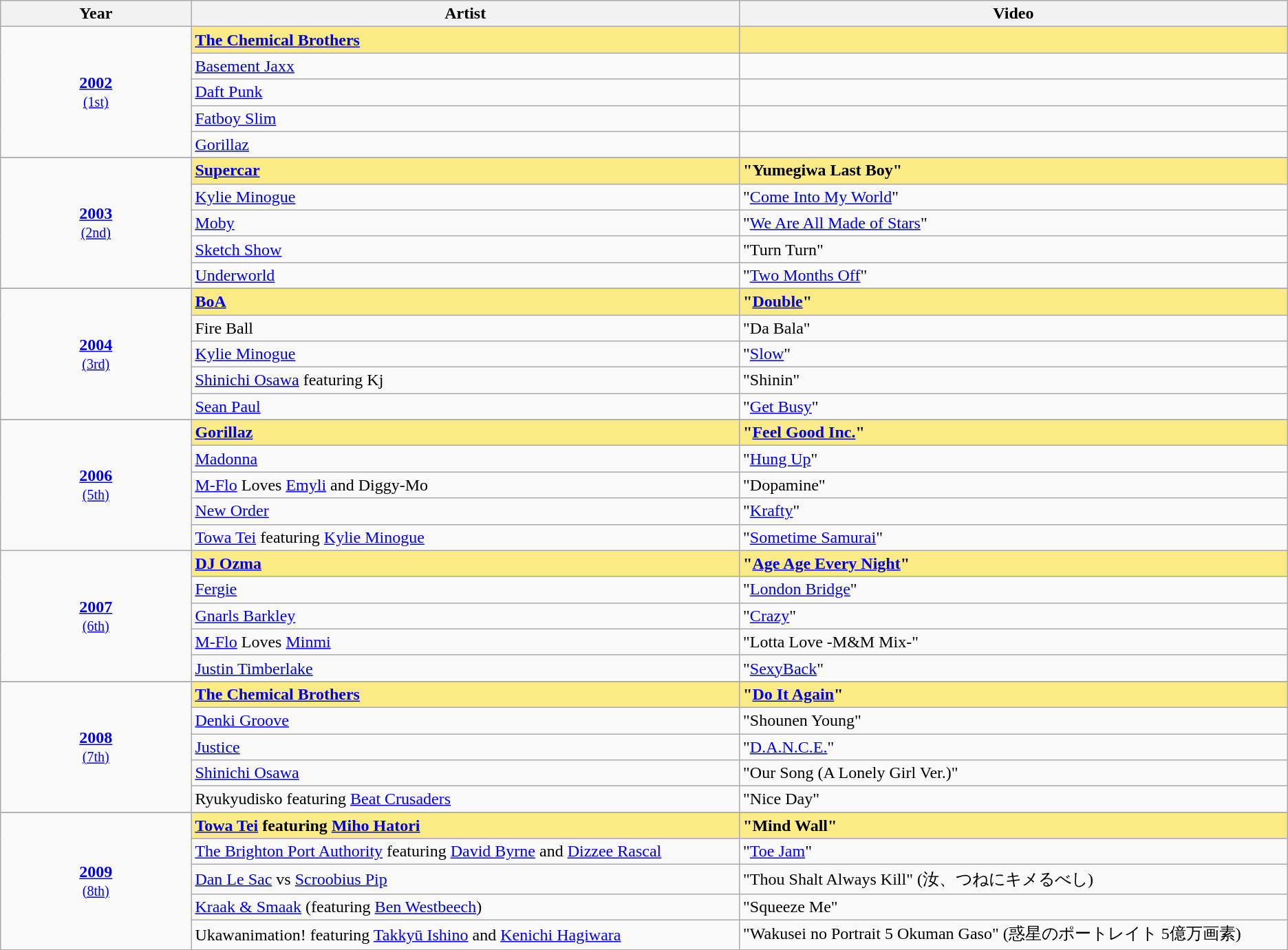<table class="sortable wikitable">
<tr>
<th width="8%">Year</th>
<th width="23%">Artist</th>
<th width="23%">Video</th>
</tr>
<tr>
<td rowspan=5 style="text-align:center"><strong><a href='#'>2002</a></strong><br><small><a href='#'>(1st)</a></small></td>
<td style="background:#FAEB86"><strong><a href='#'>The Chemical Brothers</a></strong></td>
<td style="background:#FAEB86"></td>
</tr>
<tr>
<td><a href='#'>Basement Jaxx</a></td>
<td></td>
</tr>
<tr>
<td><a href='#'>Daft Punk</a></td>
<td></td>
</tr>
<tr>
<td><a href='#'>Fatboy Slim</a></td>
<td></td>
</tr>
<tr>
<td><a href='#'>Gorillaz</a></td>
<td></td>
</tr>
<tr>
</tr>
<tr>
<td rowspan=5 style="text-align:center"><strong><a href='#'>2003</a></strong><br><small><a href='#'>(2nd)</a></small></td>
<td style="background:#FAEB86"><strong><a href='#'>Supercar</a></strong></td>
<td style="background:#FAEB86"><strong>"Yumegiwa Last Boy"</strong></td>
</tr>
<tr>
<td><a href='#'>Kylie Minogue</a></td>
<td>"<a href='#'>Come Into My World</a>"</td>
</tr>
<tr>
<td><a href='#'>Moby</a></td>
<td>"<a href='#'>We Are All Made of Stars</a>"</td>
</tr>
<tr>
<td><a href='#'>Sketch Show</a></td>
<td>"Turn Turn"</td>
</tr>
<tr>
<td><a href='#'>Underworld</a></td>
<td>"<a href='#'>Two Months Off</a>"</td>
</tr>
<tr>
</tr>
<tr>
<td rowspan=5 style="text-align:center"><strong><a href='#'>2004</a></strong><br><small><a href='#'>(3rd)</a></small></td>
<td style="background:#FAEB86"><strong><a href='#'>BoA</a></strong></td>
<td style="background:#FAEB86"><strong>"<a href='#'>Double</a>"</strong></td>
</tr>
<tr>
<td>Fire Ball</td>
<td>"Da Bala"</td>
</tr>
<tr>
<td><a href='#'>Kylie Minogue</a></td>
<td>"<a href='#'>Slow</a>"</td>
</tr>
<tr>
<td><a href='#'>Shinichi Osawa</a> featuring Kj</td>
<td>"Shinin"</td>
</tr>
<tr>
<td><a href='#'>Sean Paul</a></td>
<td>"<a href='#'>Get Busy</a>"</td>
</tr>
<tr>
</tr>
<tr>
<td rowspan=5 style="text-align:center"><strong><a href='#'>2006</a></strong><br><small><a href='#'>(5th)</a></small></td>
<td style="background:#FAEB86"><strong><a href='#'>Gorillaz</a></strong></td>
<td style="background:#FAEB86"><strong>"<a href='#'>Feel Good Inc.</a>"</strong></td>
</tr>
<tr>
<td><a href='#'>Madonna</a></td>
<td>"<a href='#'>Hung Up</a>"</td>
</tr>
<tr>
<td><a href='#'>M-Flo</a> Loves <a href='#'>Emyli</a> and Diggy-Mo</td>
<td>"Dopamine"</td>
</tr>
<tr>
<td><a href='#'>New Order</a></td>
<td>"<a href='#'>Krafty</a>"</td>
</tr>
<tr>
<td><a href='#'>Towa Tei</a> featuring <a href='#'>Kylie Minogue</a></td>
<td>"<a href='#'>Sometime Samurai</a>"</td>
</tr>
<tr>
<td rowspan=5 style="text-align:center"><strong><a href='#'>2007</a></strong><br><small><a href='#'>(6th)</a></small></td>
<td style="background:#FAEB86"><strong><a href='#'>DJ Ozma</a></strong></td>
<td style="background:#FAEB86"><strong>"<a href='#'>Age Age Every Night</a>"</strong></td>
</tr>
<tr>
<td><a href='#'>Fergie</a></td>
<td>"<a href='#'>London Bridge</a>"</td>
</tr>
<tr>
<td><a href='#'>Gnarls Barkley</a></td>
<td>"<a href='#'>Crazy</a>"</td>
</tr>
<tr>
<td><a href='#'>M-Flo</a> Loves <a href='#'>Minmi</a></td>
<td>"Lotta Love -M&M Mix-"</td>
</tr>
<tr>
<td><a href='#'>Justin Timberlake</a></td>
<td>"<a href='#'>SexyBack</a>"</td>
</tr>
<tr>
</tr>
<tr>
<td rowspan=5 style="text-align:center"><strong><a href='#'>2008</a></strong><br><small><a href='#'>(7th)</a></small></td>
<td style="background:#FAEB86"><strong><a href='#'>The Chemical Brothers</a></strong></td>
<td style="background:#FAEB86"><strong>"<a href='#'>Do It Again</a>"</strong></td>
</tr>
<tr>
<td><a href='#'>Denki Groove</a></td>
<td>"Shounen Young"</td>
</tr>
<tr>
<td><a href='#'>Justice</a></td>
<td>"<a href='#'>D.A.N.C.E.</a>"</td>
</tr>
<tr>
<td><a href='#'>Shinichi Osawa</a></td>
<td>"Our Song (A Lonely Girl Ver.)"</td>
</tr>
<tr>
<td>Ryukyudisko featuring <a href='#'>Beat Crusaders</a></td>
<td>"Nice Day"</td>
</tr>
<tr>
</tr>
<tr>
<td rowspan=5 style="text-align:center"><strong><a href='#'>2009</a></strong><br><small><a href='#'>(8th)</a></small></td>
<td style="background:#FAEB86"><strong><a href='#'>Towa Tei</a> featuring <a href='#'>Miho Hatori</a></strong></td>
<td style="background:#FAEB86"><strong>"Mind Wall"</strong></td>
</tr>
<tr>
<td><a href='#'>The Brighton Port Authority</a> featuring <a href='#'>David Byrne</a> and <a href='#'>Dizzee Rascal</a></td>
<td>"<a href='#'>Toe Jam</a>"</td>
</tr>
<tr>
<td><a href='#'>Dan Le Sac</a> vs <a href='#'>Scroobius Pip</a></td>
<td>"Thou Shalt Always Kill" (汝、つねにキメるべし)</td>
</tr>
<tr>
<td><a href='#'>Kraak & Smaak</a> (featuring <a href='#'>Ben Westbeech</a>)</td>
<td>"Squeeze Me"</td>
</tr>
<tr>
<td>Ukawanimation! featuring <a href='#'>Takkyū Ishino</a> and <a href='#'>Kenichi Hagiwara</a></td>
<td>"Wakusei no Portrait 5 Okuman Gaso" (惑星のポートレイト 5億万画素)</td>
</tr>
</table>
